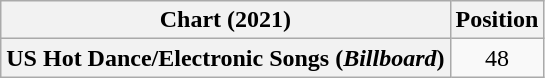<table class="wikitable plainrowheaders" style="text-align:center">
<tr>
<th scope="col">Chart (2021)</th>
<th scope="col">Position</th>
</tr>
<tr>
<th scope="row">US Hot Dance/Electronic Songs (<em>Billboard</em>)</th>
<td>48</td>
</tr>
</table>
